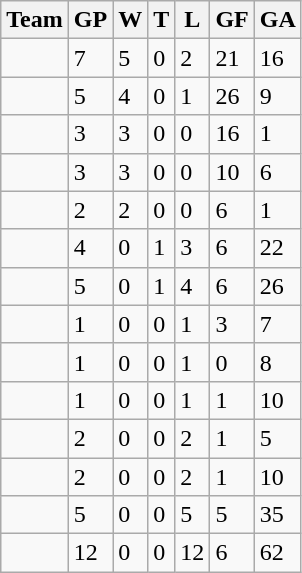<table class="wikitable">
<tr>
<th>Team</th>
<th>GP</th>
<th>W</th>
<th>T</th>
<th>L</th>
<th>GF</th>
<th>GA</th>
</tr>
<tr>
<td></td>
<td>7</td>
<td>5</td>
<td>0</td>
<td>2</td>
<td>21</td>
<td>16</td>
</tr>
<tr>
<td></td>
<td>5</td>
<td>4</td>
<td>0</td>
<td>1</td>
<td>26</td>
<td>9</td>
</tr>
<tr>
<td></td>
<td>3</td>
<td>3</td>
<td>0</td>
<td>0</td>
<td>16</td>
<td>1</td>
</tr>
<tr>
<td></td>
<td>3</td>
<td>3</td>
<td>0</td>
<td>0</td>
<td>10</td>
<td>6</td>
</tr>
<tr>
<td></td>
<td>2</td>
<td>2</td>
<td>0</td>
<td>0</td>
<td>6</td>
<td>1</td>
</tr>
<tr>
<td></td>
<td>4</td>
<td>0</td>
<td>1</td>
<td>3</td>
<td>6</td>
<td>22</td>
</tr>
<tr>
<td></td>
<td>5</td>
<td>0</td>
<td>1</td>
<td>4</td>
<td>6</td>
<td>26</td>
</tr>
<tr>
<td></td>
<td>1</td>
<td>0</td>
<td>0</td>
<td>1</td>
<td>3</td>
<td>7</td>
</tr>
<tr>
<td></td>
<td>1</td>
<td>0</td>
<td>0</td>
<td>1</td>
<td>0</td>
<td>8</td>
</tr>
<tr>
<td></td>
<td>1</td>
<td>0</td>
<td>0</td>
<td>1</td>
<td>1</td>
<td>10</td>
</tr>
<tr>
<td></td>
<td>2</td>
<td>0</td>
<td>0</td>
<td>2</td>
<td>1</td>
<td>5</td>
</tr>
<tr>
<td></td>
<td>2</td>
<td>0</td>
<td>0</td>
<td>2</td>
<td>1</td>
<td>10</td>
</tr>
<tr>
<td></td>
<td>5</td>
<td>0</td>
<td>0</td>
<td>5</td>
<td>5</td>
<td>35</td>
</tr>
<tr>
<td></td>
<td>12</td>
<td>0</td>
<td>0</td>
<td>12</td>
<td>6</td>
<td>62</td>
</tr>
</table>
